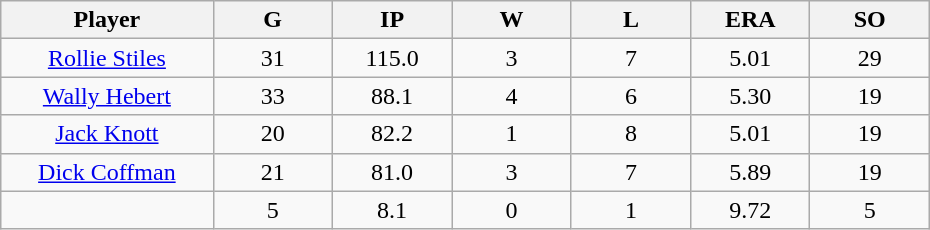<table class="wikitable sortable">
<tr>
<th bgcolor="#DDDDFF" width="16%">Player</th>
<th bgcolor="#DDDDFF" width="9%">G</th>
<th bgcolor="#DDDDFF" width="9%">IP</th>
<th bgcolor="#DDDDFF" width="9%">W</th>
<th bgcolor="#DDDDFF" width="9%">L</th>
<th bgcolor="#DDDDFF" width="9%">ERA</th>
<th bgcolor="#DDDDFF" width="9%">SO</th>
</tr>
<tr align="center">
<td><a href='#'>Rollie Stiles</a></td>
<td>31</td>
<td>115.0</td>
<td>3</td>
<td>7</td>
<td>5.01</td>
<td>29</td>
</tr>
<tr align="center">
<td><a href='#'>Wally Hebert</a></td>
<td>33</td>
<td>88.1</td>
<td>4</td>
<td>6</td>
<td>5.30</td>
<td>19</td>
</tr>
<tr align="center">
<td><a href='#'>Jack Knott</a></td>
<td>20</td>
<td>82.2</td>
<td>1</td>
<td>8</td>
<td>5.01</td>
<td>19</td>
</tr>
<tr align="center">
<td><a href='#'>Dick Coffman</a></td>
<td>21</td>
<td>81.0</td>
<td>3</td>
<td>7</td>
<td>5.89</td>
<td>19</td>
</tr>
<tr align="center">
<td></td>
<td>5</td>
<td>8.1</td>
<td>0</td>
<td>1</td>
<td>9.72</td>
<td>5</td>
</tr>
</table>
